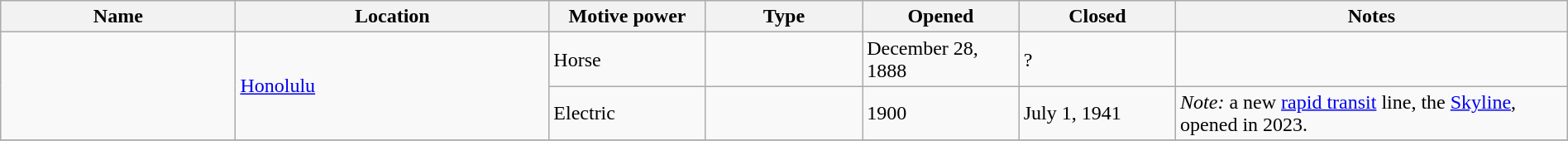<table class="wikitable sortable" width=100%>
<tr>
<th width=15%>Name</th>
<th width=20%>Location</th>
<th width=10%>Motive power</th>
<th width=10%>Type</th>
<th width=10%>Opened</th>
<th width=10%>Closed</th>
<th class="unsortable" width=25%>Notes</th>
</tr>
<tr>
<td rowspan="2"> </td>
<td rowspan="2"><a href='#'>Honolulu</a></td>
<td>Horse</td>
<td> </td>
<td>December 28, 1888</td>
<td>?</td>
<td> </td>
</tr>
<tr>
<td>Electric</td>
<td> </td>
<td>1900</td>
<td>July 1, 1941</td>
<td><em>Note:</em> a new <a href='#'>rapid transit</a> line, the <a href='#'>Skyline</a>, opened in 2023.</td>
</tr>
<tr>
</tr>
</table>
